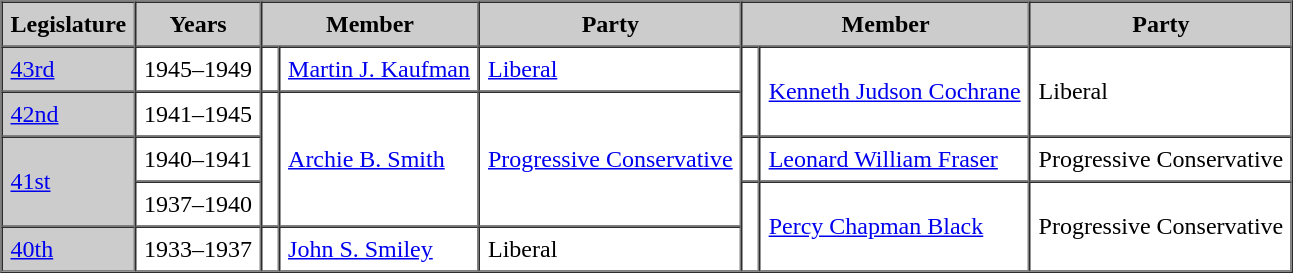<table border=1 cellpadding=5 cellspacing=0>
<tr bgcolor="CCCCCC">
<th>Legislature</th>
<th>Years</th>
<th colspan="2">Member</th>
<th>Party</th>
<th colspan="2">Member</th>
<th>Party</th>
</tr>
<tr>
<td bgcolor="CCCCCC"><a href='#'>43rd</a></td>
<td>1945–1949</td>
<td></td>
<td><a href='#'>Martin J. Kaufman</a></td>
<td><a href='#'>Liberal</a></td>
<td rowspan="2" ></td>
<td rowspan="2"><a href='#'>Kenneth Judson Cochrane</a></td>
<td rowspan="2">Liberal</td>
</tr>
<tr>
<td bgcolor="CCCCCC"><a href='#'>42nd</a></td>
<td>1941–1945</td>
<td rowspan="3" ></td>
<td rowspan="3"><a href='#'>Archie B. Smith</a></td>
<td rowspan="3"><a href='#'>Progressive Conservative</a></td>
</tr>
<tr>
<td rowspan="2" bgcolor="CCCCCC"><a href='#'>41st</a></td>
<td>1940–1941</td>
<td></td>
<td><a href='#'>Leonard William Fraser</a></td>
<td>Progressive Conservative</td>
</tr>
<tr>
<td>1937–1940</td>
<td rowspan="2" ></td>
<td rowspan="2"><a href='#'>Percy Chapman Black</a></td>
<td rowspan="2">Progressive Conservative</td>
</tr>
<tr>
<td bgcolor="CCCCCC"><a href='#'>40th</a></td>
<td>1933–1937</td>
<td></td>
<td><a href='#'>John S. Smiley</a></td>
<td>Liberal</td>
</tr>
</table>
